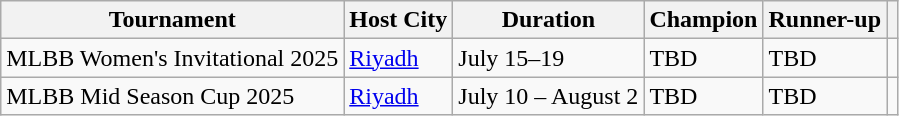<table class="wikitable">
<tr>
<th>Tournament</th>
<th>Host City</th>
<th>Duration</th>
<th>Champion</th>
<th>Runner-up</th>
<th></th>
</tr>
<tr>
<td>MLBB Women's Invitational 2025</td>
<td> <a href='#'>Riyadh</a></td>
<td>July 15–19</td>
<td>TBD</td>
<td>TBD</td>
<td></td>
</tr>
<tr>
<td>MLBB Mid Season Cup 2025</td>
<td> <a href='#'>Riyadh</a></td>
<td>July 10 – August 2</td>
<td>TBD</td>
<td>TBD</td>
<td></td>
</tr>
</table>
